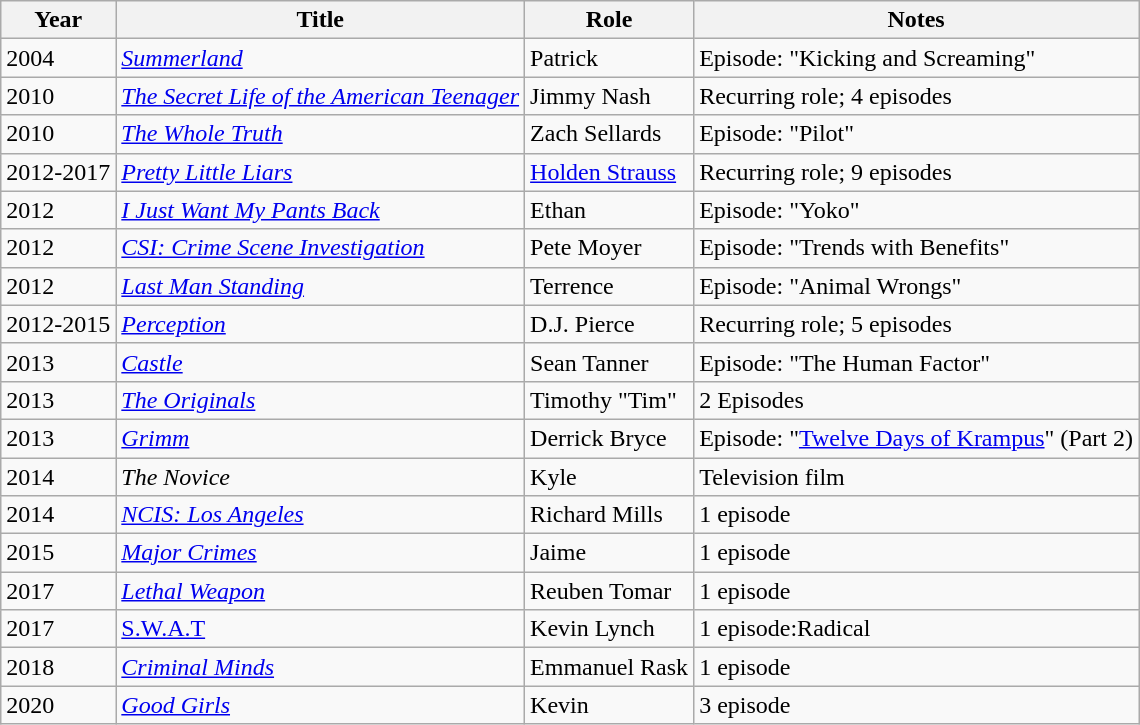<table class="wikitable">
<tr>
<th>Year</th>
<th>Title</th>
<th>Role</th>
<th class="unsortable">Notes</th>
</tr>
<tr>
<td>2004</td>
<td><em><a href='#'>Summerland</a></em></td>
<td>Patrick</td>
<td>Episode: "Kicking and Screaming"</td>
</tr>
<tr>
<td>2010</td>
<td><em><a href='#'>The Secret Life of the American Teenager</a></em></td>
<td>Jimmy Nash</td>
<td>Recurring role; 4 episodes</td>
</tr>
<tr>
<td>2010</td>
<td><em><a href='#'>The Whole Truth</a></em></td>
<td>Zach Sellards</td>
<td>Episode: "Pilot"</td>
</tr>
<tr>
<td>2012-2017</td>
<td><em><a href='#'>Pretty Little Liars</a></em></td>
<td><a href='#'>Holden Strauss</a></td>
<td>Recurring role; 9 episodes</td>
</tr>
<tr>
<td>2012</td>
<td><em><a href='#'>I Just Want My Pants Back</a></em></td>
<td>Ethan</td>
<td>Episode: "Yoko"</td>
</tr>
<tr>
<td>2012</td>
<td><em><a href='#'>CSI: Crime Scene Investigation</a></em></td>
<td>Pete Moyer</td>
<td>Episode: "Trends with Benefits"</td>
</tr>
<tr>
<td>2012</td>
<td><em><a href='#'>Last Man Standing</a></em></td>
<td>Terrence</td>
<td>Episode: "Animal Wrongs"</td>
</tr>
<tr>
<td>2012-2015</td>
<td><em><a href='#'>Perception</a></em></td>
<td>D.J. Pierce</td>
<td>Recurring role; 5 episodes</td>
</tr>
<tr>
<td>2013</td>
<td><em><a href='#'>Castle</a></em></td>
<td>Sean Tanner</td>
<td>Episode: "The Human Factor"</td>
</tr>
<tr>
<td>2013</td>
<td><em><a href='#'>The Originals</a></em></td>
<td>Timothy "Tim"</td>
<td>2 Episodes</td>
</tr>
<tr>
<td>2013</td>
<td><em><a href='#'>Grimm</a></em></td>
<td>Derrick Bryce</td>
<td>Episode: "<a href='#'>Twelve Days of Krampus</a>" (Part 2)</td>
</tr>
<tr>
<td>2014</td>
<td><em>The Novice</em></td>
<td>Kyle</td>
<td>Television film</td>
</tr>
<tr>
<td>2014</td>
<td><em><a href='#'>NCIS: Los Angeles</a></em></td>
<td>Richard Mills</td>
<td>1 episode</td>
</tr>
<tr>
<td>2015</td>
<td><em><a href='#'>Major Crimes</a></em></td>
<td>Jaime</td>
<td>1 episode</td>
</tr>
<tr>
<td>2017</td>
<td><em><a href='#'>Lethal Weapon</a></em></td>
<td>Reuben Tomar</td>
<td>1 episode</td>
</tr>
<tr>
<td>2017</td>
<td><a href='#'>S.W.A.T</a></td>
<td>Kevin Lynch</td>
<td>1 episode:Radical</td>
</tr>
<tr>
<td>2018</td>
<td><em><a href='#'>Criminal Minds</a></em></td>
<td>Emmanuel Rask</td>
<td>1 episode</td>
</tr>
<tr>
<td>2020</td>
<td><em><a href='#'>Good Girls</a></em></td>
<td>Kevin</td>
<td>3 episode</td>
</tr>
</table>
